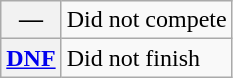<table class="wikitable">
<tr>
<th scope="row">—</th>
<td>Did not compete</td>
</tr>
<tr>
<th scope="row"><a href='#'>DNF</a></th>
<td>Did not finish</td>
</tr>
</table>
